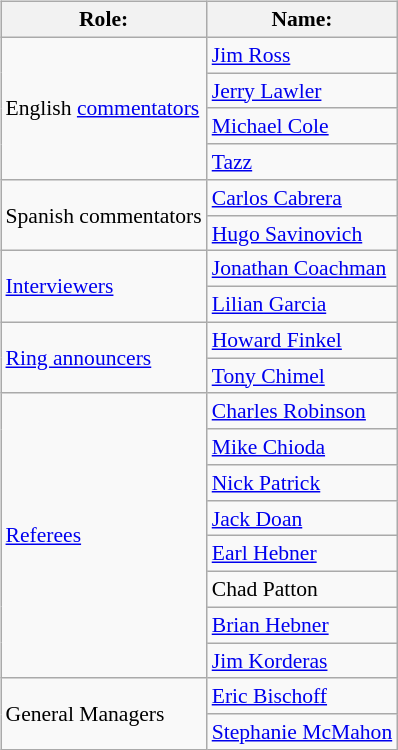<table class=wikitable style="font-size:90%; margin: 0.5em 0 0.5em 1em; float: right; clear: right;">
<tr>
<th>Role:</th>
<th>Name:</th>
</tr>
<tr>
<td rowspan=4>English <a href='#'>commentators</a></td>
<td><a href='#'>Jim Ross</a> </td>
</tr>
<tr>
<td><a href='#'>Jerry Lawler</a> </td>
</tr>
<tr>
<td><a href='#'>Michael Cole</a> </td>
</tr>
<tr>
<td><a href='#'>Tazz</a> </td>
</tr>
<tr>
<td rowspan=2>Spanish commentators</td>
<td><a href='#'>Carlos Cabrera</a></td>
</tr>
<tr>
<td><a href='#'>Hugo Savinovich</a></td>
</tr>
<tr>
<td rowspan=2><a href='#'>Interviewers</a></td>
<td><a href='#'>Jonathan Coachman</a></td>
</tr>
<tr>
<td><a href='#'>Lilian Garcia</a></td>
</tr>
<tr>
<td rowspan=2><a href='#'>Ring announcers</a></td>
<td><a href='#'>Howard Finkel</a> </td>
</tr>
<tr>
<td><a href='#'>Tony Chimel</a> </td>
</tr>
<tr>
<td rowspan=8><a href='#'>Referees</a></td>
<td><a href='#'>Charles Robinson</a></td>
</tr>
<tr>
<td><a href='#'>Mike Chioda</a></td>
</tr>
<tr>
<td><a href='#'>Nick Patrick</a></td>
</tr>
<tr>
<td><a href='#'>Jack Doan</a></td>
</tr>
<tr>
<td><a href='#'>Earl Hebner</a></td>
</tr>
<tr>
<td>Chad Patton</td>
</tr>
<tr>
<td><a href='#'>Brian Hebner</a></td>
</tr>
<tr>
<td><a href='#'>Jim Korderas</a></td>
</tr>
<tr>
<td rowspan=2>General Managers</td>
<td><a href='#'>Eric Bischoff</a> </td>
</tr>
<tr>
<td><a href='#'>Stephanie McMahon</a> </td>
</tr>
</table>
